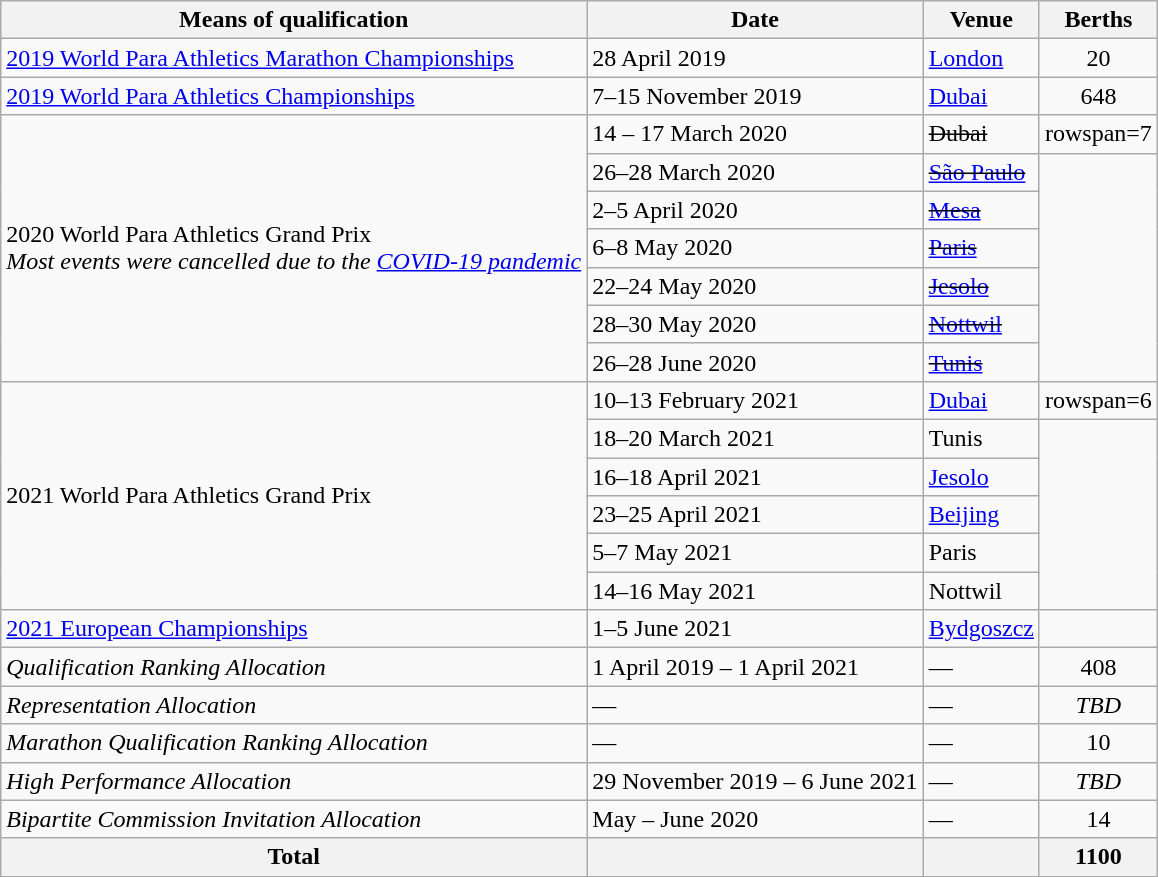<table class="wikitable">
<tr>
<th>Means of qualification</th>
<th>Date</th>
<th>Venue</th>
<th>Berths</th>
</tr>
<tr>
<td><a href='#'>2019 World Para Athletics Marathon Championships</a></td>
<td>28 April 2019</td>
<td> <a href='#'>London</a></td>
<td align="center">20</td>
</tr>
<tr>
<td><a href='#'>2019 World Para Athletics Championships</a></td>
<td>7–15 November 2019</td>
<td> <a href='#'>Dubai</a></td>
<td align="center">648</td>
</tr>
<tr>
<td rowspan=7>2020 World Para Athletics Grand Prix<br><em>Most events were cancelled due to the <a href='#'>COVID-19 pandemic</a></em></td>
<td>14 – 17 March 2020</td>
<td> <s>Dubai</s></td>
<td>rowspan=7 </td>
</tr>
<tr>
<td>26–28 March 2020</td>
<td> <s><a href='#'>São Paulo</a></s></td>
</tr>
<tr>
<td>2–5 April 2020</td>
<td> <s><a href='#'>Mesa</a></s></td>
</tr>
<tr>
<td>6–8 May 2020</td>
<td> <s><a href='#'>Paris</a></s></td>
</tr>
<tr>
<td>22–24 May 2020</td>
<td> <s><a href='#'>Jesolo</a></s></td>
</tr>
<tr>
<td>28–30 May 2020</td>
<td> <s><a href='#'>Nottwil</a></s></td>
</tr>
<tr>
<td>26–28 June 2020</td>
<td> <s><a href='#'>Tunis</a></s></td>
</tr>
<tr>
<td rowspan=6>2021 World Para Athletics Grand Prix</td>
<td>10–13 February 2021</td>
<td> <a href='#'>Dubai</a></td>
<td>rowspan=6 </td>
</tr>
<tr>
<td>18–20 March 2021</td>
<td> Tunis</td>
</tr>
<tr>
<td>16–18 April 2021</td>
<td> <a href='#'>Jesolo</a></td>
</tr>
<tr>
<td>23–25 April 2021</td>
<td> <a href='#'>Beijing</a></td>
</tr>
<tr>
<td>5–7 May 2021</td>
<td> Paris</td>
</tr>
<tr>
<td>14–16 May 2021</td>
<td> Nottwil</td>
</tr>
<tr>
<td><a href='#'>2021 European Championships</a></td>
<td>1–5 June 2021</td>
<td> <a href='#'>Bydgoszcz</a></td>
<td></td>
</tr>
<tr>
<td><em>Qualification Ranking Allocation</em></td>
<td>1 April 2019 – 1 April 2021</td>
<td>—</td>
<td align="center">408</td>
</tr>
<tr>
<td><em>Representation Allocation</em></td>
<td>—</td>
<td>—</td>
<td align="center"><em>TBD</em></td>
</tr>
<tr>
<td><em>Marathon Qualification Ranking Allocation</em></td>
<td>—</td>
<td>—</td>
<td align="center">10</td>
</tr>
<tr>
<td><em>High Performance Allocation</em></td>
<td>29 November 2019 – 6 June 2021</td>
<td>—</td>
<td align="center"><em>TBD</em></td>
</tr>
<tr>
<td><em>Bipartite Commission Invitation Allocation</em></td>
<td>May – June 2020</td>
<td>—</td>
<td align="center">14</td>
</tr>
<tr>
<th>Total</th>
<th></th>
<th></th>
<th align="center">1100</th>
</tr>
</table>
